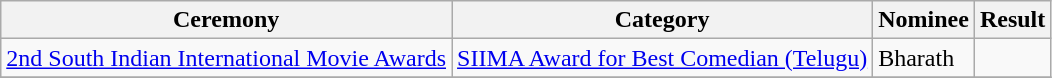<table class="wikitable">
<tr>
<th>Ceremony</th>
<th>Category</th>
<th>Nominee</th>
<th>Result</th>
</tr>
<tr>
<td rowspan="1"><a href='#'>2nd South Indian International Movie Awards</a></td>
<td><a href='#'>SIIMA Award for Best Comedian (Telugu)</a></td>
<td>Bharath</td>
<td></td>
</tr>
<tr>
</tr>
</table>
